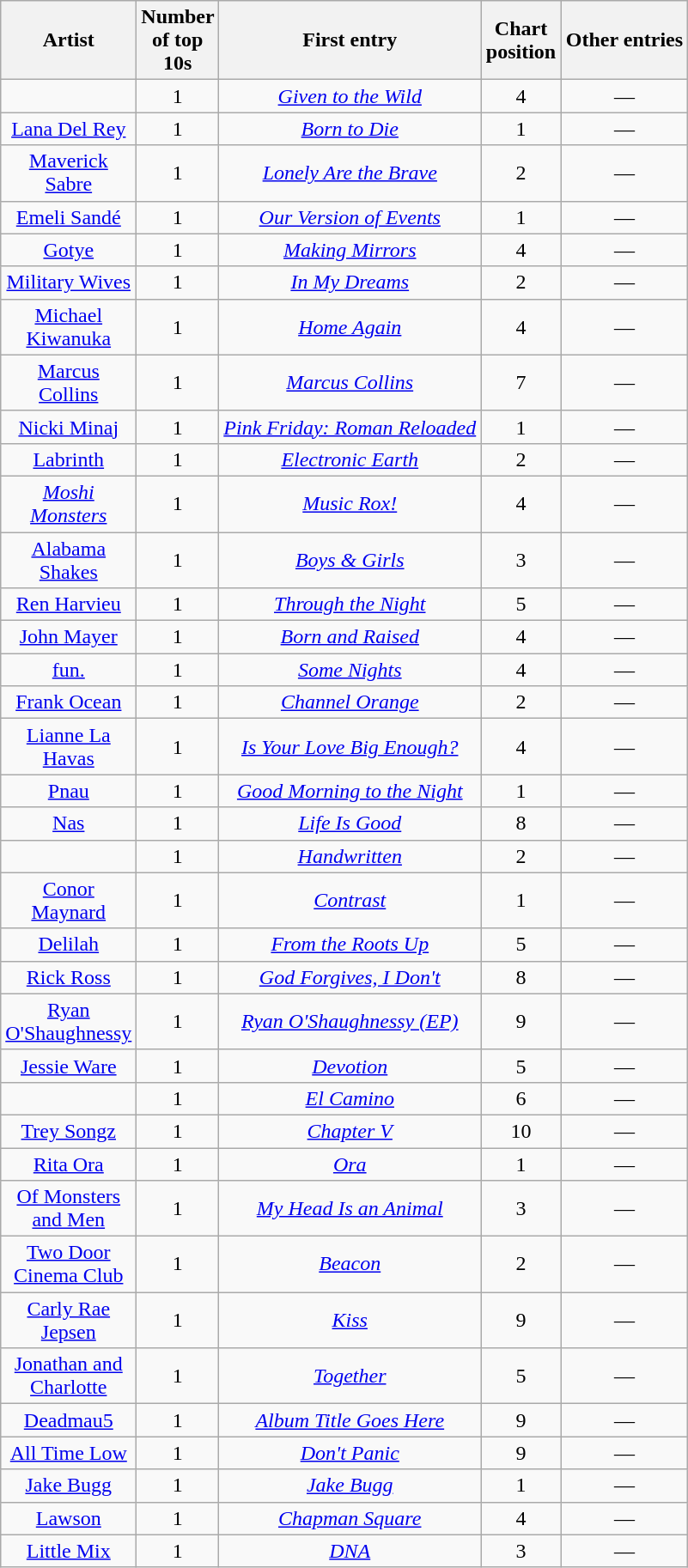<table class="wikitable sortable mw-collapsible mw-collapsed" style="text-align: center;">
<tr>
<th scope="col" style="width:55px;">Artist</th>
<th scope="col" style="width:55px;" data-sort-type="number">Number of top 10s</th>
<th scope="col" style="text-align:center;">First entry</th>
<th scope="col" style="width:55px;" data-sort-type="number">Chart position</th>
<th scope="col" style="text-align:center;">Other entries</th>
</tr>
<tr>
<td></td>
<td>1</td>
<td><em><a href='#'>Given to the Wild</a></em></td>
<td>4</td>
<td>—</td>
</tr>
<tr>
<td><a href='#'>Lana Del Rey</a></td>
<td>1</td>
<td><em><a href='#'>Born to Die</a></em></td>
<td>1</td>
<td>—</td>
</tr>
<tr>
<td><a href='#'>Maverick Sabre</a></td>
<td>1</td>
<td><em><a href='#'>Lonely Are the Brave</a></em></td>
<td>2</td>
<td>—</td>
</tr>
<tr>
<td><a href='#'>Emeli Sandé</a></td>
<td>1</td>
<td><em><a href='#'>Our Version of Events</a></em></td>
<td>1</td>
<td>—</td>
</tr>
<tr>
<td><a href='#'>Gotye</a></td>
<td>1</td>
<td><em><a href='#'>Making Mirrors</a></em></td>
<td>4</td>
<td>—</td>
</tr>
<tr>
<td><a href='#'>Military Wives</a></td>
<td>1</td>
<td><em><a href='#'>In My Dreams</a></em></td>
<td>2</td>
<td>—</td>
</tr>
<tr>
<td><a href='#'>Michael Kiwanuka</a></td>
<td>1</td>
<td><em><a href='#'>Home Again</a></em></td>
<td>4</td>
<td>—</td>
</tr>
<tr>
<td><a href='#'>Marcus Collins</a></td>
<td>1</td>
<td><em><a href='#'>Marcus Collins</a></em></td>
<td>7</td>
<td>—</td>
</tr>
<tr>
<td><a href='#'>Nicki Minaj</a></td>
<td>1</td>
<td><em><a href='#'>Pink Friday: Roman Reloaded</a></em></td>
<td>1</td>
<td>—</td>
</tr>
<tr>
<td><a href='#'>Labrinth</a></td>
<td>1</td>
<td><em><a href='#'>Electronic Earth</a></em></td>
<td>2</td>
<td>—</td>
</tr>
<tr>
<td><em><a href='#'>Moshi Monsters</a></em></td>
<td>1</td>
<td><em><a href='#'>Music Rox!</a></em></td>
<td>4</td>
<td>—</td>
</tr>
<tr>
<td><a href='#'>Alabama Shakes</a></td>
<td>1</td>
<td><em><a href='#'>Boys & Girls</a></em></td>
<td>3</td>
<td>—</td>
</tr>
<tr>
<td><a href='#'>Ren Harvieu</a></td>
<td>1</td>
<td><em><a href='#'>Through the Night</a></em></td>
<td>5</td>
<td>—</td>
</tr>
<tr>
<td><a href='#'>John Mayer</a></td>
<td>1</td>
<td><em><a href='#'>Born and Raised</a></em></td>
<td>4</td>
<td>—</td>
</tr>
<tr>
<td><a href='#'>fun.</a></td>
<td>1</td>
<td><em><a href='#'>Some Nights</a></em></td>
<td>4</td>
<td>—</td>
</tr>
<tr>
<td><a href='#'>Frank Ocean</a></td>
<td>1</td>
<td><em><a href='#'>Channel Orange</a></em></td>
<td>2</td>
<td>—</td>
</tr>
<tr>
<td><a href='#'>Lianne La Havas</a></td>
<td>1</td>
<td><em><a href='#'>Is Your Love Big Enough?</a></em></td>
<td>4</td>
<td>—</td>
</tr>
<tr>
<td><a href='#'>Pnau</a></td>
<td>1</td>
<td><em><a href='#'>Good Morning to the Night</a></em></td>
<td>1</td>
<td>—</td>
</tr>
<tr>
<td><a href='#'>Nas</a></td>
<td>1</td>
<td><em><a href='#'>Life Is Good</a></em></td>
<td>8</td>
<td>—</td>
</tr>
<tr>
<td></td>
<td>1</td>
<td><em><a href='#'>Handwritten</a></em></td>
<td>2</td>
<td>—</td>
</tr>
<tr>
<td><a href='#'>Conor Maynard</a></td>
<td>1</td>
<td><em><a href='#'>Contrast</a></em></td>
<td>1</td>
<td>—</td>
</tr>
<tr>
<td><a href='#'>Delilah</a></td>
<td>1</td>
<td><em><a href='#'>From the Roots Up</a></em></td>
<td>5</td>
<td>—</td>
</tr>
<tr>
<td><a href='#'>Rick Ross</a></td>
<td>1</td>
<td><em><a href='#'>God Forgives, I Don't</a></em></td>
<td>8</td>
<td>—</td>
</tr>
<tr>
<td><a href='#'>Ryan O'Shaughnessy</a></td>
<td>1</td>
<td><em><a href='#'>Ryan O'Shaughnessy (EP)</a></em></td>
<td>9</td>
<td>—</td>
</tr>
<tr>
<td><a href='#'>Jessie Ware</a></td>
<td>1</td>
<td><em><a href='#'>Devotion</a></em></td>
<td>5</td>
<td>—</td>
</tr>
<tr>
<td></td>
<td>1</td>
<td><em><a href='#'>El Camino</a></em></td>
<td>6</td>
<td>—</td>
</tr>
<tr>
<td><a href='#'>Trey Songz</a></td>
<td>1</td>
<td><em><a href='#'>Chapter V</a></em></td>
<td>10</td>
<td>—</td>
</tr>
<tr>
<td><a href='#'>Rita Ora</a></td>
<td>1</td>
<td><em><a href='#'>Ora</a></em></td>
<td>1</td>
<td>—</td>
</tr>
<tr>
<td><a href='#'>Of Monsters and Men</a></td>
<td>1</td>
<td><em><a href='#'>My Head Is an Animal</a></em></td>
<td>3</td>
<td>—</td>
</tr>
<tr>
<td><a href='#'>Two Door Cinema Club</a></td>
<td>1</td>
<td><em><a href='#'>Beacon</a></em></td>
<td>2</td>
<td>—</td>
</tr>
<tr>
<td><a href='#'>Carly Rae Jepsen</a></td>
<td>1</td>
<td><em><a href='#'>Kiss</a></em></td>
<td>9</td>
<td>—</td>
</tr>
<tr>
<td><a href='#'>Jonathan and Charlotte</a></td>
<td>1</td>
<td><em><a href='#'>Together</a></em></td>
<td>5</td>
<td>—</td>
</tr>
<tr>
<td><a href='#'>Deadmau5</a></td>
<td>1</td>
<td><em><a href='#'>Album Title Goes Here</a></em></td>
<td>9</td>
<td>—</td>
</tr>
<tr>
<td><a href='#'>All Time Low</a></td>
<td>1</td>
<td><em><a href='#'>Don't Panic</a></em></td>
<td>9</td>
<td>—</td>
</tr>
<tr>
<td><a href='#'>Jake Bugg</a></td>
<td>1</td>
<td><em><a href='#'>Jake Bugg</a></em></td>
<td>1</td>
<td>—</td>
</tr>
<tr>
<td><a href='#'>Lawson</a></td>
<td>1</td>
<td><em><a href='#'>Chapman Square</a></em></td>
<td>4</td>
<td>—</td>
</tr>
<tr>
<td><a href='#'>Little Mix</a></td>
<td>1</td>
<td><em><a href='#'>DNA</a></em></td>
<td>3</td>
<td>—</td>
</tr>
</table>
